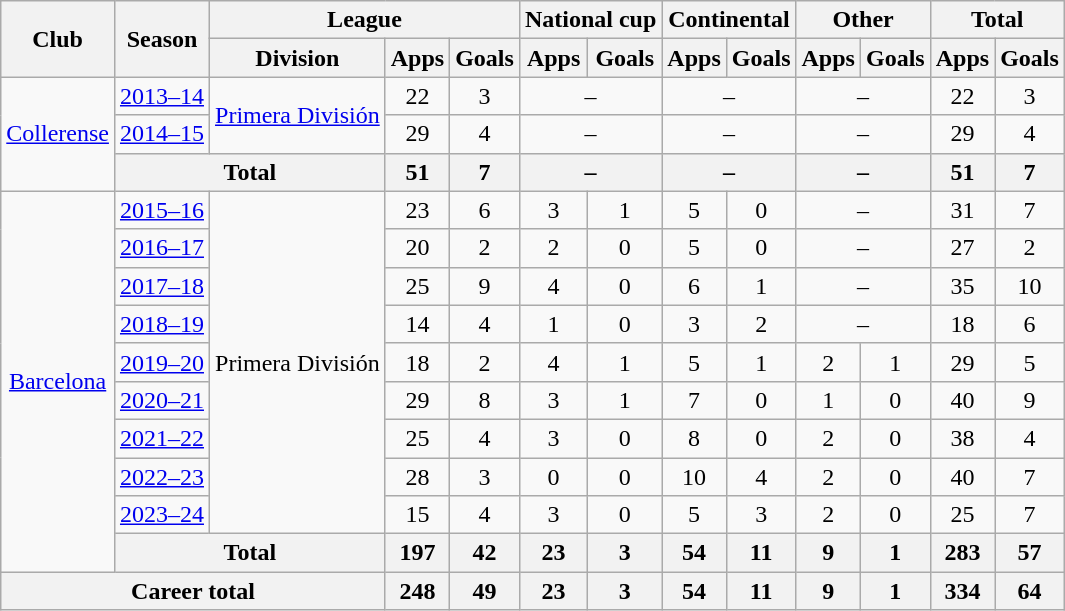<table class="wikitable" style="text-align: center">
<tr>
<th rowspan="2">Club</th>
<th rowspan="2">Season</th>
<th colspan="3">League</th>
<th colspan="2">National cup</th>
<th colspan="2">Continental</th>
<th colspan="2">Other</th>
<th colspan="2">Total</th>
</tr>
<tr>
<th>Division</th>
<th>Apps</th>
<th>Goals</th>
<th>Apps</th>
<th>Goals</th>
<th>Apps</th>
<th>Goals</th>
<th>Apps</th>
<th>Goals</th>
<th>Apps</th>
<th>Goals</th>
</tr>
<tr>
<td rowspan="3"><a href='#'>Collerense</a></td>
<td><a href='#'>2013–14</a></td>
<td rowspan="2"><a href='#'>Primera División</a></td>
<td>22</td>
<td>3</td>
<td colspan="2">–</td>
<td colspan="2">–</td>
<td colspan="2">–</td>
<td>22</td>
<td>3</td>
</tr>
<tr>
<td><a href='#'>2014–15</a></td>
<td>29</td>
<td>4</td>
<td colspan="2">–</td>
<td colspan="2">–</td>
<td colspan="2">–</td>
<td>29</td>
<td>4</td>
</tr>
<tr>
<th colspan="2">Total</th>
<th>51</th>
<th>7</th>
<th colspan="2">–</th>
<th colspan="2">–</th>
<th colspan="2">–</th>
<th>51</th>
<th>7</th>
</tr>
<tr>
<td rowspan="10"><a href='#'>Barcelona</a></td>
<td><a href='#'>2015–16</a></td>
<td rowspan="9">Primera División</td>
<td>23</td>
<td>6</td>
<td>3</td>
<td>1</td>
<td>5</td>
<td>0</td>
<td colspan="2">–</td>
<td>31</td>
<td>7</td>
</tr>
<tr>
<td><a href='#'>2016–17</a></td>
<td>20</td>
<td>2</td>
<td>2</td>
<td>0</td>
<td>5</td>
<td>0</td>
<td colspan="2">–</td>
<td>27</td>
<td>2</td>
</tr>
<tr>
<td><a href='#'>2017–18</a></td>
<td>25</td>
<td>9</td>
<td>4</td>
<td>0</td>
<td>6</td>
<td>1</td>
<td colspan="2">–</td>
<td>35</td>
<td>10</td>
</tr>
<tr>
<td><a href='#'>2018–19</a></td>
<td>14</td>
<td>4</td>
<td>1</td>
<td>0</td>
<td>3</td>
<td>2</td>
<td colspan="2">–</td>
<td>18</td>
<td>6</td>
</tr>
<tr>
<td><a href='#'>2019–20</a></td>
<td>18</td>
<td>2</td>
<td>4</td>
<td>1</td>
<td>5</td>
<td>1</td>
<td>2</td>
<td>1</td>
<td>29</td>
<td>5</td>
</tr>
<tr>
<td><a href='#'>2020–21</a></td>
<td>29</td>
<td>8</td>
<td>3</td>
<td>1</td>
<td>7</td>
<td>0</td>
<td>1</td>
<td>0</td>
<td>40</td>
<td>9</td>
</tr>
<tr>
<td><a href='#'>2021–22</a></td>
<td>25</td>
<td>4</td>
<td>3</td>
<td>0</td>
<td>8</td>
<td>0</td>
<td>2</td>
<td>0</td>
<td>38</td>
<td>4</td>
</tr>
<tr>
<td><a href='#'>2022–23</a></td>
<td>28</td>
<td>3</td>
<td>0</td>
<td>0</td>
<td>10</td>
<td>4</td>
<td>2</td>
<td>0</td>
<td>40</td>
<td>7</td>
</tr>
<tr>
<td><a href='#'>2023–24</a></td>
<td>15</td>
<td>4</td>
<td>3</td>
<td>0</td>
<td>5</td>
<td>3</td>
<td>2</td>
<td>0</td>
<td>25</td>
<td>7</td>
</tr>
<tr>
<th colspan="2">Total</th>
<th>197</th>
<th>42</th>
<th>23</th>
<th>3</th>
<th>54</th>
<th>11</th>
<th>9</th>
<th>1</th>
<th>283</th>
<th>57</th>
</tr>
<tr>
<th colspan="3">Career total</th>
<th>248</th>
<th>49</th>
<th>23</th>
<th>3</th>
<th>54</th>
<th>11</th>
<th>9</th>
<th>1</th>
<th>334</th>
<th>64</th>
</tr>
</table>
